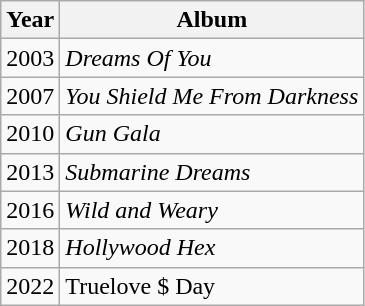<table class="wikitable">
<tr>
<th>Year</th>
<th>Album</th>
</tr>
<tr ---->
<td>2003</td>
<td><em>Dreams Of You</em></td>
</tr>
<tr ---->
<td>2007</td>
<td><em>You Shield Me From Darkness</em></td>
</tr>
<tr ---->
<td>2010</td>
<td><em>Gun Gala</em></td>
</tr>
<tr ---->
<td>2013</td>
<td><em>Submarine Dreams</em></td>
</tr>
<tr>
<td>2016</td>
<td><em>Wild and Weary</em></td>
</tr>
<tr>
<td>2018</td>
<td><em>Hollywood Hex</em></td>
</tr>
<tr>
<td>2022</td>
<td>Truelove $ Day</td>
</tr>
</table>
